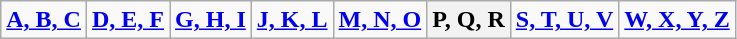<table class="wikitable">
<tr>
<td><strong><a href='#'>A, B, C</a></strong></td>
<td><strong><a href='#'>D, E, F</a></strong></td>
<td><strong><a href='#'>G, H, I</a></strong></td>
<td><strong><a href='#'>J, K, L</a></strong></td>
<td><strong><a href='#'>M, N, O</a></strong></td>
<th><strong>P, Q, R</strong></th>
<td><strong><a href='#'>S, T, U, V</a></strong></td>
<td><strong><a href='#'>W, X, Y, Z</a></strong></td>
</tr>
</table>
